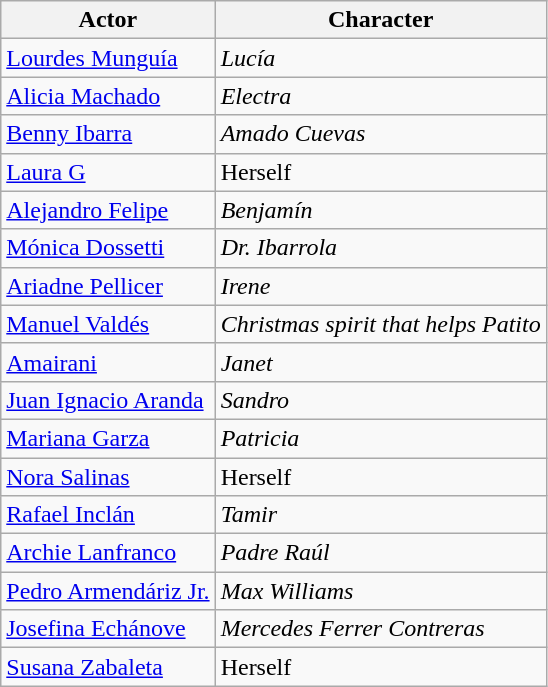<table class="wikitable">
<tr>
<th>Actor</th>
<th>Character</th>
</tr>
<tr>
<td><a href='#'>Lourdes Munguía</a></td>
<td><em>Lucía</em></td>
</tr>
<tr>
<td><a href='#'>Alicia Machado</a></td>
<td><em>Electra</em></td>
</tr>
<tr>
<td><a href='#'>Benny Ibarra</a></td>
<td><em>Amado Cuevas</em></td>
</tr>
<tr>
<td><a href='#'>Laura G</a></td>
<td>Herself</td>
</tr>
<tr>
<td><a href='#'>Alejandro Felipe</a></td>
<td><em>Benjamín</em></td>
</tr>
<tr>
<td><a href='#'>Mónica Dossetti</a></td>
<td><em>Dr. Ibarrola</em></td>
</tr>
<tr>
<td><a href='#'>Ariadne Pellicer</a></td>
<td><em>Irene</em></td>
</tr>
<tr>
<td><a href='#'>Manuel Valdés</a></td>
<td><em>Christmas spirit that helps Patito</em></td>
</tr>
<tr>
<td><a href='#'>Amairani</a></td>
<td><em>Janet</em></td>
</tr>
<tr>
<td><a href='#'>Juan Ignacio Aranda</a></td>
<td><em>Sandro</em></td>
</tr>
<tr>
<td><a href='#'>Mariana Garza</a></td>
<td><em>Patricia</em></td>
</tr>
<tr>
<td><a href='#'>Nora Salinas</a></td>
<td>Herself</td>
</tr>
<tr>
<td><a href='#'>Rafael Inclán</a></td>
<td><em>Tamir</em></td>
</tr>
<tr>
<td><a href='#'>Archie Lanfranco</a></td>
<td><em>Padre Raúl</em></td>
</tr>
<tr>
<td><a href='#'>Pedro Armendáriz Jr.</a></td>
<td><em>Max Williams</em></td>
</tr>
<tr>
<td><a href='#'>Josefina Echánove</a></td>
<td><em>Mercedes Ferrer Contreras</em></td>
</tr>
<tr>
<td><a href='#'>Susana Zabaleta</a></td>
<td>Herself</td>
</tr>
</table>
